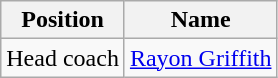<table class="wikitable">
<tr>
<th>Position</th>
<th>Name</th>
</tr>
<tr>
<td>Head coach</td>
<td><a href='#'>Rayon Griffith</a></td>
</tr>
</table>
